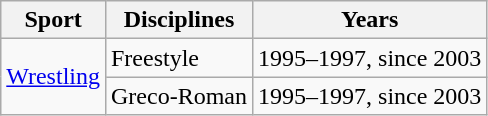<table class=wikitable>
<tr>
<th>Sport</th>
<th>Disciplines</th>
<th>Years</th>
</tr>
<tr>
<td rowspan=2><a href='#'>Wrestling</a></td>
<td>Freestyle</td>
<td>1995–1997, since 2003</td>
</tr>
<tr>
<td>Greco-Roman</td>
<td>1995–1997, since 2003</td>
</tr>
</table>
